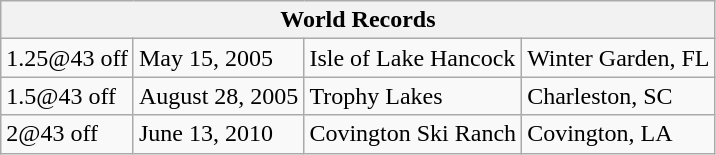<table class="wikitable">
<tr>
<th colspan="4">World Records</th>
</tr>
<tr>
<td>1.25@43 off</td>
<td>May 15, 2005</td>
<td>Isle of Lake Hancock</td>
<td>Winter Garden, FL</td>
</tr>
<tr>
<td>1.5@43 off</td>
<td>August 28, 2005</td>
<td>Trophy Lakes</td>
<td>Charleston, SC</td>
</tr>
<tr>
<td>2@43 off</td>
<td>June 13, 2010</td>
<td>Covington Ski Ranch</td>
<td>Covington, LA</td>
</tr>
</table>
